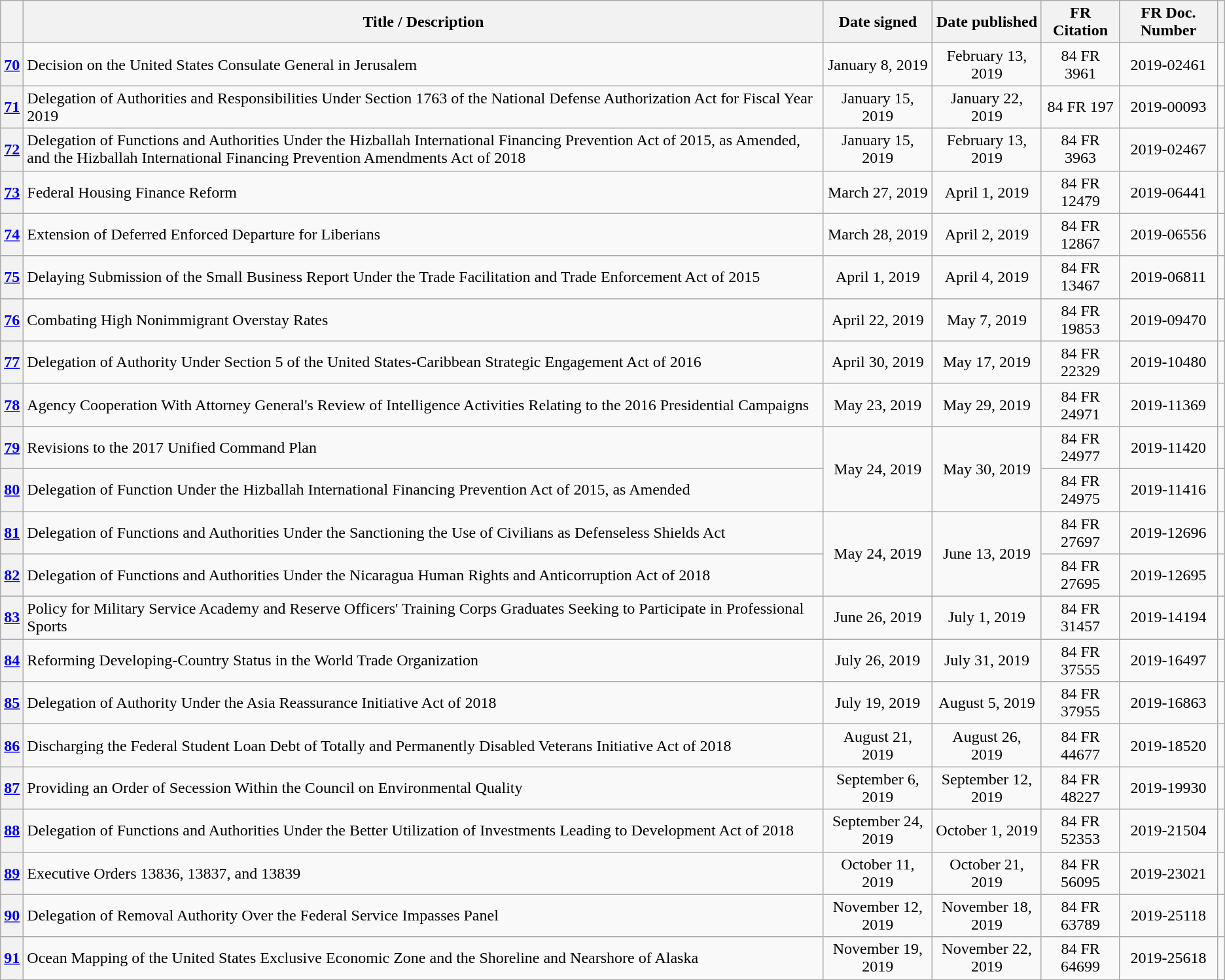<table class="wikitable sortable">
<tr style="text-align:center">
<th></th>
<th>Title / Description</th>
<th>Date signed</th>
<th>Date published</th>
<th>FR Citation</th>
<th>FR Doc. Number</th>
<th class="unsortable"></th>
</tr>
<tr style="text-align:center">
<th><a href='#'>70</a></th>
<td style="text-align:left">Decision on the United States Consulate General in Jerusalem</td>
<td>January 8, 2019</td>
<td>February 13, 2019</td>
<td>84 FR 3961</td>
<td>2019-02461</td>
<td></td>
</tr>
<tr style="text-align:center">
<th><a href='#'>71</a></th>
<td style="text-align:left">Delegation of Authorities and Responsibilities Under Section 1763 of the National Defense Authorization Act for Fiscal Year 2019</td>
<td>January 15, 2019</td>
<td>January 22, 2019</td>
<td>84 FR 197</td>
<td>2019-00093</td>
<td></td>
</tr>
<tr style="text-align:center">
<th><a href='#'>72</a></th>
<td style="text-align:left">Delegation of Functions and Authorities Under the Hizballah International Financing Prevention Act of 2015, as Amended, and the Hizballah International Financing Prevention Amendments Act of 2018</td>
<td>January 15, 2019</td>
<td>February 13, 2019</td>
<td>84 FR 3963</td>
<td>2019-02467</td>
<td></td>
</tr>
<tr style="text-align:center">
<th><a href='#'>73</a></th>
<td style="text-align:left">Federal Housing Finance Reform</td>
<td>March 27, 2019</td>
<td>April 1, 2019</td>
<td>84 FR 12479</td>
<td>2019-06441</td>
<td></td>
</tr>
<tr style="text-align:center">
<th><a href='#'>74</a></th>
<td style="text-align:left">Extension of Deferred Enforced Departure for Liberians</td>
<td>March 28, 2019</td>
<td>April 2, 2019</td>
<td>84 FR 12867</td>
<td>2019-06556</td>
<td></td>
</tr>
<tr style="text-align:center">
<th><a href='#'>75</a></th>
<td style="text-align:left">Delaying Submission of the Small Business Report Under the Trade Facilitation and Trade Enforcement Act of 2015</td>
<td>April 1, 2019</td>
<td>April 4, 2019</td>
<td>84 FR 13467</td>
<td>2019-06811</td>
<td></td>
</tr>
<tr style="text-align:center">
<th><a href='#'>76</a></th>
<td style="text-align:left">Combating High Nonimmigrant Overstay Rates</td>
<td>April 22, 2019</td>
<td>May 7, 2019</td>
<td>84 FR 19853</td>
<td>2019-09470</td>
<td></td>
</tr>
<tr style="text-align:center">
<th><a href='#'>77</a></th>
<td style="text-align:left">Delegation of Authority Under Section 5 of the United States-Caribbean Strategic Engagement Act of 2016</td>
<td>April 30, 2019</td>
<td>May 17, 2019</td>
<td>84 FR 22329</td>
<td>2019-10480</td>
<td></td>
</tr>
<tr style="text-align:center">
<th><a href='#'>78</a></th>
<td style="text-align:left">Agency Cooperation With Attorney General's Review of Intelligence Activities Relating to the 2016 Presidential Campaigns</td>
<td>May 23, 2019</td>
<td>May 29, 2019</td>
<td>84 FR 24971</td>
<td>2019-11369</td>
<td></td>
</tr>
<tr style="text-align:center">
<th><a href='#'>79</a></th>
<td style="text-align:left">Revisions to the 2017 Unified Command Plan</td>
<td rowspan="2">May 24, 2019</td>
<td rowspan="2">May 30, 2019</td>
<td>84 FR 24977</td>
<td>2019-11420</td>
<td></td>
</tr>
<tr style="text-align:center">
<th><a href='#'>80</a></th>
<td style="text-align:left">Delegation of Function Under the Hizballah International Financing Prevention Act of 2015, as Amended</td>
<td>84 FR 24975</td>
<td>2019-11416</td>
<td></td>
</tr>
<tr style="text-align:center">
<th><a href='#'>81</a></th>
<td style="text-align:left">Delegation of Functions and Authorities Under the Sanctioning the Use of Civilians as Defenseless Shields Act</td>
<td rowspan="2">May 24, 2019</td>
<td rowspan="2">June 13, 2019</td>
<td>84 FR 27697</td>
<td>2019-12696</td>
<td></td>
</tr>
<tr style="text-align:center">
<th><a href='#'>82</a></th>
<td style="text-align:left">Delegation of Functions and Authorities Under the Nicaragua Human Rights and Anticorruption Act of 2018</td>
<td>84 FR 27695</td>
<td>2019-12695</td>
<td></td>
</tr>
<tr style="text-align:center">
<th><a href='#'>83</a></th>
<td style="text-align:left">Policy for Military Service Academy and Reserve Officers' Training Corps Graduates Seeking to Participate in Professional Sports</td>
<td>June 26, 2019</td>
<td>July 1, 2019</td>
<td>84 FR 31457</td>
<td>2019-14194</td>
<td></td>
</tr>
<tr style="text-align:center">
<th><a href='#'>84</a></th>
<td style="text-align:left">Reforming Developing-Country Status in the World Trade Organization</td>
<td>July 26, 2019</td>
<td>July 31, 2019</td>
<td>84 FR 37555</td>
<td>2019-16497</td>
<td></td>
</tr>
<tr style="text-align:center">
<th><a href='#'>85</a></th>
<td style="text-align:left">Delegation of Authority Under the Asia Reassurance Initiative Act of 2018</td>
<td>July 19, 2019</td>
<td>August 5, 2019</td>
<td>84 FR 37955</td>
<td>2019-16863</td>
<td></td>
</tr>
<tr style="text-align:center">
<th><a href='#'>86</a></th>
<td style="text-align:left">Discharging the Federal Student Loan Debt of Totally and Permanently Disabled Veterans Initiative Act of 2018</td>
<td>August 21, 2019</td>
<td>August 26, 2019</td>
<td>84 FR 44677</td>
<td>2019-18520</td>
<td></td>
</tr>
<tr style="text-align:center">
<th><a href='#'>87</a></th>
<td style="text-align:left">Providing an Order of Secession Within the Council on Environmental Quality</td>
<td>September 6, 2019</td>
<td>September 12, 2019</td>
<td>84 FR 48227</td>
<td>2019-19930</td>
<td></td>
</tr>
<tr style="text-align:center">
<th><a href='#'>88</a></th>
<td style="text-align:left">Delegation of Functions and Authorities Under the Better Utilization of Investments Leading to Development Act of 2018</td>
<td>September 24, 2019</td>
<td>October 1, 2019</td>
<td>84 FR 52353</td>
<td>2019-21504</td>
<td></td>
</tr>
<tr style="text-align:center">
<th><a href='#'>89</a></th>
<td style="text-align:left">Executive Orders 13836, 13837, and 13839</td>
<td>October 11, 2019</td>
<td>October 21, 2019</td>
<td>84 FR 56095</td>
<td>2019-23021</td>
<td></td>
</tr>
<tr style="text-align:center">
<th><a href='#'>90</a></th>
<td style="text-align:left">Delegation of Removal Authority Over the Federal Service Impasses Panel</td>
<td>November 12, 2019</td>
<td>November 18, 2019</td>
<td>84 FR 63789</td>
<td>2019-25118</td>
<td></td>
</tr>
<tr style="text-align:center">
<th><a href='#'>91</a></th>
<td style="text-align:left">Ocean Mapping of the United States Exclusive Economic Zone and the Shoreline and Nearshore of Alaska</td>
<td>November 19, 2019</td>
<td>November 22, 2019</td>
<td>84 FR 64699</td>
<td>2019-25618</td>
<td></td>
</tr>
</table>
